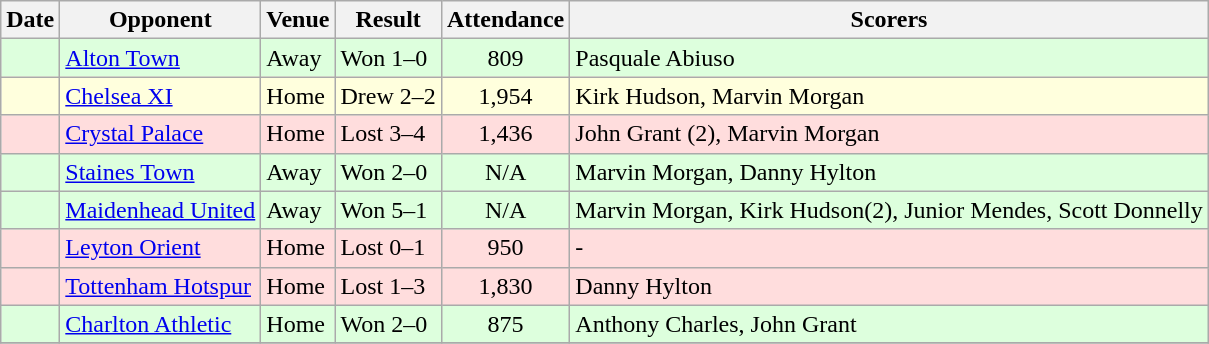<table class="wikitable sortable">
<tr>
<th>Date</th>
<th>Opponent</th>
<th>Venue</th>
<th class=unsortable>Result</th>
<th>Attendance</th>
<th class=unsortable>Scorers</th>
</tr>
<tr style="background: #ddffdd;">
<td></td>
<td><a href='#'>Alton Town</a></td>
<td>Away</td>
<td>Won 1–0</td>
<td align="center">809</td>
<td>Pasquale Abiuso</td>
</tr>
<tr bgcolor="#ffffdd">
<td></td>
<td><a href='#'>Chelsea XI</a></td>
<td>Home</td>
<td>Drew 2–2</td>
<td align="center">1,954</td>
<td>Kirk Hudson, Marvin Morgan</td>
</tr>
<tr style="background: #ffdddd;">
<td></td>
<td><a href='#'>Crystal Palace</a></td>
<td>Home</td>
<td>Lost 3–4</td>
<td align="center">1,436</td>
<td>John Grant (2), Marvin Morgan</td>
</tr>
<tr style="background: #ddffdd;">
<td></td>
<td><a href='#'>Staines Town</a></td>
<td>Away</td>
<td>Won 2–0</td>
<td align="center">N/A</td>
<td>Marvin Morgan, Danny Hylton</td>
</tr>
<tr style="background: #ddffdd;">
<td></td>
<td><a href='#'>Maidenhead United</a></td>
<td>Away</td>
<td>Won 5–1</td>
<td align="center">N/A</td>
<td>Marvin Morgan, Kirk Hudson(2), Junior Mendes, Scott Donnelly</td>
</tr>
<tr style="background: #ffdddd;">
<td></td>
<td><a href='#'>Leyton Orient</a></td>
<td>Home</td>
<td>Lost 0–1</td>
<td align="center">950</td>
<td>-</td>
</tr>
<tr style="background: #ffdddd;">
<td></td>
<td><a href='#'>Tottenham Hotspur</a></td>
<td>Home</td>
<td>Lost 1–3</td>
<td align="center">1,830</td>
<td>Danny Hylton</td>
</tr>
<tr style="background: #ddffdd;">
<td></td>
<td><a href='#'>Charlton Athletic</a></td>
<td>Home</td>
<td>Won 2–0</td>
<td align="center">875</td>
<td>Anthony Charles, John Grant</td>
</tr>
<tr>
</tr>
</table>
